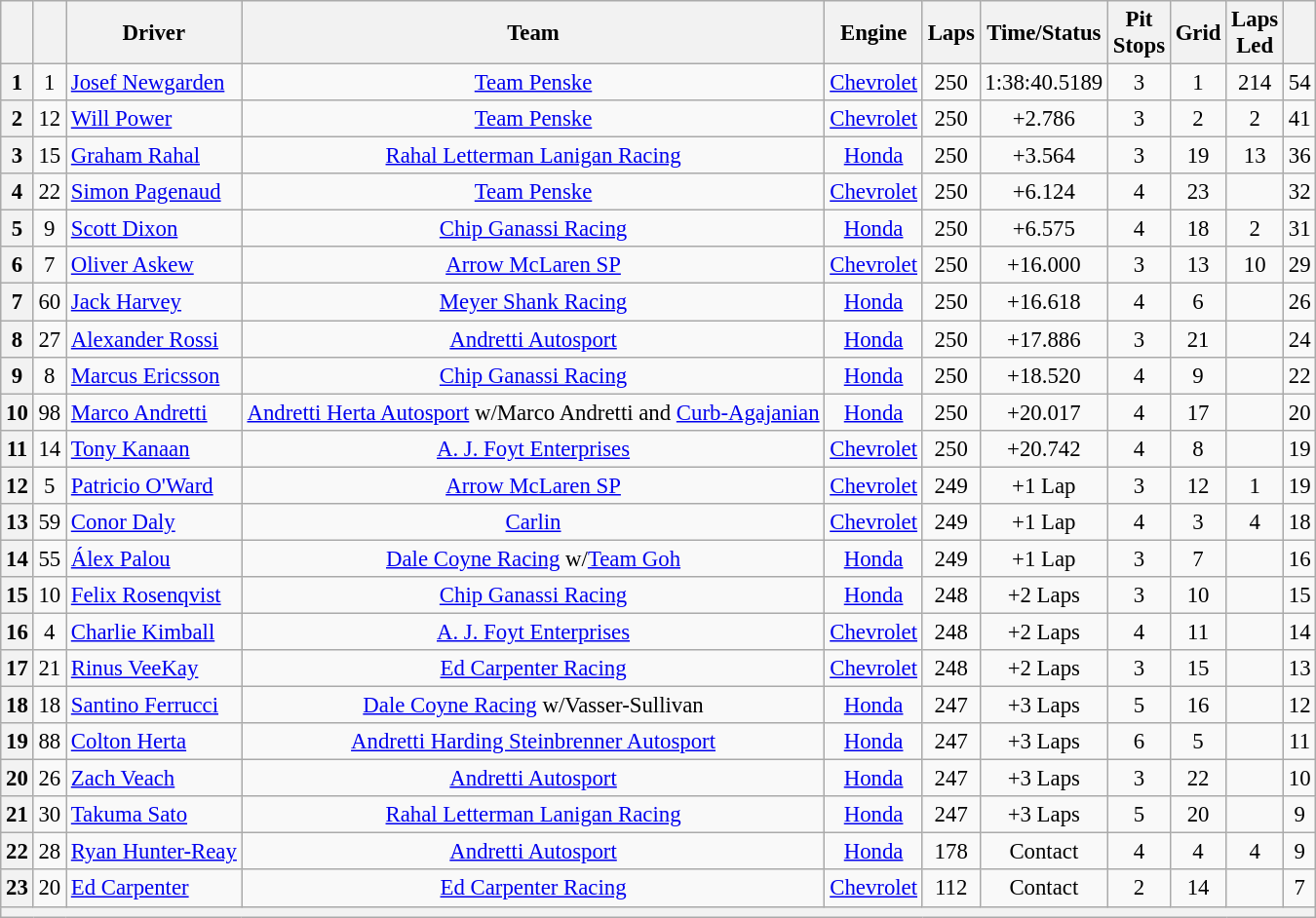<table class="wikitable" style="text-align:center; font-size: 95%">
<tr>
<th></th>
<th></th>
<th>Driver</th>
<th>Team</th>
<th>Engine</th>
<th>Laps</th>
<th>Time/Status</th>
<th>Pit<br>Stops</th>
<th>Grid</th>
<th>Laps<br>Led</th>
<th></th>
</tr>
<tr>
<th>1</th>
<td>1</td>
<td align="left"> <a href='#'>Josef Newgarden</a> <strong></strong></td>
<td><a href='#'>Team Penske</a></td>
<td><a href='#'>Chevrolet</a></td>
<td>250</td>
<td>1:38:40.5189</td>
<td>3</td>
<td>1</td>
<td>214</td>
<td>54</td>
</tr>
<tr>
<th>2</th>
<td>12</td>
<td align="left"> <a href='#'>Will Power</a></td>
<td><a href='#'>Team Penske</a></td>
<td><a href='#'>Chevrolet</a></td>
<td>250</td>
<td>+2.786</td>
<td>3</td>
<td>2</td>
<td>2</td>
<td>41</td>
</tr>
<tr>
<th>3</th>
<td>15</td>
<td align="left"> <a href='#'>Graham Rahal</a></td>
<td><a href='#'>Rahal Letterman Lanigan Racing</a></td>
<td><a href='#'>Honda</a></td>
<td>250</td>
<td>+3.564</td>
<td>3</td>
<td>19</td>
<td>13</td>
<td>36</td>
</tr>
<tr>
<th>4</th>
<td>22</td>
<td align="left"> <a href='#'>Simon Pagenaud</a> <strong></strong></td>
<td><a href='#'>Team Penske</a></td>
<td><a href='#'>Chevrolet</a></td>
<td>250</td>
<td>+6.124</td>
<td>4</td>
<td>23</td>
<td></td>
<td>32</td>
</tr>
<tr>
<th>5</th>
<td>9</td>
<td align="left"> <a href='#'>Scott Dixon</a></td>
<td><a href='#'>Chip Ganassi Racing</a></td>
<td><a href='#'>Honda</a></td>
<td>250</td>
<td>+6.575</td>
<td>4</td>
<td>18</td>
<td>2</td>
<td>31</td>
</tr>
<tr>
<th>6</th>
<td>7</td>
<td align="left"> <a href='#'>Oliver Askew</a> <strong></strong></td>
<td><a href='#'>Arrow McLaren SP</a></td>
<td><a href='#'>Chevrolet</a></td>
<td>250</td>
<td>+16.000</td>
<td>3</td>
<td>13</td>
<td>10</td>
<td>29</td>
</tr>
<tr>
<th>7</th>
<td>60</td>
<td align="left"> <a href='#'>Jack Harvey</a></td>
<td><a href='#'>Meyer Shank Racing</a></td>
<td><a href='#'>Honda</a></td>
<td>250</td>
<td>+16.618</td>
<td>4</td>
<td>6</td>
<td></td>
<td>26</td>
</tr>
<tr>
<th>8</th>
<td>27</td>
<td align="left"> <a href='#'>Alexander Rossi</a></td>
<td><a href='#'>Andretti Autosport</a></td>
<td><a href='#'>Honda</a></td>
<td>250</td>
<td>+17.886</td>
<td>3</td>
<td>21</td>
<td></td>
<td>24</td>
</tr>
<tr>
<th>9</th>
<td>8</td>
<td align="left"> <a href='#'>Marcus Ericsson</a></td>
<td><a href='#'>Chip Ganassi Racing</a></td>
<td><a href='#'>Honda</a></td>
<td>250</td>
<td>+18.520</td>
<td>4</td>
<td>9</td>
<td></td>
<td>22</td>
</tr>
<tr>
<th>10</th>
<td>98</td>
<td align="left"> <a href='#'>Marco Andretti</a> <strong></strong></td>
<td><a href='#'>Andretti Herta Autosport</a> w/Marco Andretti and <a href='#'>Curb-Agajanian</a></td>
<td><a href='#'>Honda</a></td>
<td>250</td>
<td>+20.017</td>
<td>4</td>
<td>17</td>
<td></td>
<td>20</td>
</tr>
<tr>
<th>11</th>
<td>14</td>
<td align="left"> <a href='#'>Tony Kanaan</a> <strong></strong></td>
<td><a href='#'>A. J. Foyt Enterprises</a></td>
<td><a href='#'>Chevrolet</a></td>
<td>250</td>
<td>+20.742</td>
<td>4</td>
<td>8</td>
<td></td>
<td>19</td>
</tr>
<tr>
<th>12</th>
<td>5</td>
<td align="left"> <a href='#'>Patricio O'Ward</a></td>
<td><a href='#'>Arrow McLaren SP</a></td>
<td><a href='#'>Chevrolet</a></td>
<td>249</td>
<td>+1 Lap</td>
<td>3</td>
<td>12</td>
<td>1</td>
<td>19</td>
</tr>
<tr>
<th>13</th>
<td>59</td>
<td align="left"> <a href='#'>Conor Daly</a></td>
<td><a href='#'>Carlin</a></td>
<td><a href='#'>Chevrolet</a></td>
<td>249</td>
<td>+1 Lap</td>
<td>4</td>
<td>3</td>
<td>4</td>
<td>18</td>
</tr>
<tr>
<th>14</th>
<td>55</td>
<td align="left"> <a href='#'>Álex Palou</a> <strong></strong></td>
<td><a href='#'>Dale Coyne Racing</a> w/<a href='#'>Team Goh</a></td>
<td><a href='#'>Honda</a></td>
<td>249</td>
<td>+1 Lap</td>
<td>3</td>
<td>7</td>
<td></td>
<td>16</td>
</tr>
<tr>
<th>15</th>
<td>10</td>
<td align="left"> <a href='#'>Felix Rosenqvist</a></td>
<td><a href='#'>Chip Ganassi Racing</a></td>
<td><a href='#'>Honda</a></td>
<td>248</td>
<td>+2 Laps</td>
<td>3</td>
<td>10</td>
<td></td>
<td>15</td>
</tr>
<tr>
<th>16</th>
<td>4</td>
<td align="left"> <a href='#'>Charlie Kimball</a></td>
<td><a href='#'>A. J. Foyt Enterprises</a></td>
<td><a href='#'>Chevrolet</a></td>
<td>248</td>
<td>+2 Laps</td>
<td>4</td>
<td>11</td>
<td></td>
<td>14</td>
</tr>
<tr>
<th>17</th>
<td>21</td>
<td align="left"> <a href='#'>Rinus VeeKay</a> <strong></strong></td>
<td><a href='#'>Ed Carpenter Racing</a></td>
<td><a href='#'>Chevrolet</a></td>
<td>248</td>
<td>+2 Laps</td>
<td>3</td>
<td>15</td>
<td></td>
<td>13</td>
</tr>
<tr>
<th>18</th>
<td>18</td>
<td align="left"> <a href='#'>Santino Ferrucci</a></td>
<td><a href='#'>Dale Coyne Racing</a> w/Vasser-Sullivan</td>
<td><a href='#'>Honda</a></td>
<td>247</td>
<td>+3 Laps</td>
<td>5</td>
<td>16</td>
<td></td>
<td>12</td>
</tr>
<tr>
<th>19</th>
<td>88</td>
<td align="left"> <a href='#'>Colton Herta</a></td>
<td><a href='#'>Andretti Harding Steinbrenner Autosport</a></td>
<td><a href='#'>Honda</a></td>
<td>247</td>
<td>+3 Laps</td>
<td>6</td>
<td>5</td>
<td></td>
<td>11</td>
</tr>
<tr>
<th>20</th>
<td>26</td>
<td align="left"> <a href='#'>Zach Veach</a></td>
<td><a href='#'>Andretti Autosport</a></td>
<td><a href='#'>Honda</a></td>
<td>247</td>
<td>+3 Laps</td>
<td>3</td>
<td>22</td>
<td></td>
<td>10</td>
</tr>
<tr>
<th>21</th>
<td>30</td>
<td align="left"> <a href='#'>Takuma Sato</a></td>
<td><a href='#'>Rahal Letterman Lanigan Racing</a></td>
<td><a href='#'>Honda</a></td>
<td>247</td>
<td>+3 Laps</td>
<td>5</td>
<td>20</td>
<td></td>
<td>9</td>
</tr>
<tr>
<th>22</th>
<td>28</td>
<td align="left"> <a href='#'>Ryan Hunter-Reay</a> <strong></strong></td>
<td><a href='#'>Andretti Autosport</a></td>
<td><a href='#'>Honda</a></td>
<td>178</td>
<td>Contact</td>
<td>4</td>
<td>4</td>
<td>4</td>
<td>9</td>
</tr>
<tr>
<th>23</th>
<td>20</td>
<td align="left"> <a href='#'>Ed Carpenter</a></td>
<td><a href='#'>Ed Carpenter Racing</a></td>
<td><a href='#'>Chevrolet</a></td>
<td>112</td>
<td>Contact</td>
<td>2</td>
<td>14</td>
<td></td>
<td>7</td>
</tr>
<tr>
<th colspan=11></th>
</tr>
</table>
